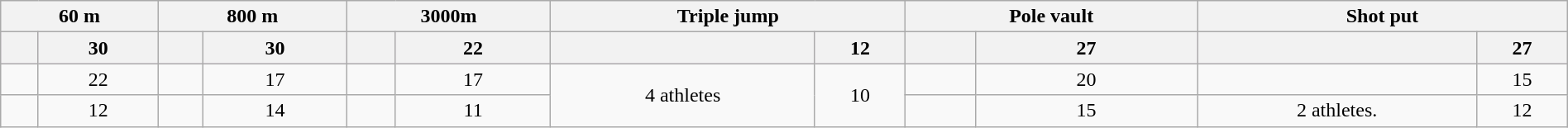<table class="wikitable" width=100%>
<tr>
<th colspan="2">60 m</th>
<th colspan="2">800 m</th>
<th colspan="2">3000m</th>
<th colspan="2">Triple jump</th>
<th colspan="2">Pole vault</th>
<th colspan="2">Shot put</th>
</tr>
<tr bgcolor=#ffddff>
<th></th>
<th>30</th>
<th></th>
<th>30</th>
<th></th>
<th>22</th>
<th></th>
<th>12</th>
<th></th>
<th>27</th>
<th></th>
<th>27</th>
</tr>
<tr align="center">
<td></td>
<td>22</td>
<td></td>
<td>17</td>
<td></td>
<td>17</td>
<td rowspan="2">4 athletes</td>
<td rowspan="2">10</td>
<td></td>
<td>20</td>
<td></td>
<td>15</td>
</tr>
<tr align="center">
<td></td>
<td>12</td>
<td></td>
<td>14</td>
<td></td>
<td>11</td>
<td></td>
<td>15</td>
<td>2 athletes.</td>
<td>12</td>
</tr>
</table>
